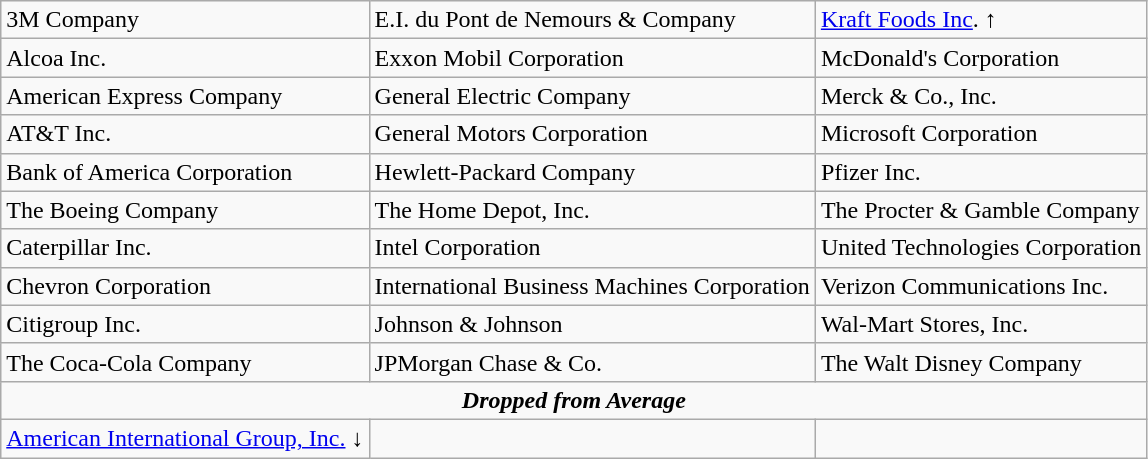<table class="wikitable" border="1">
<tr>
<td>3M Company</td>
<td>E.I. du Pont de Nemours & Company</td>
<td><a href='#'>Kraft Foods Inc</a>. ↑</td>
</tr>
<tr>
<td>Alcoa Inc.</td>
<td>Exxon Mobil Corporation</td>
<td>McDonald's Corporation</td>
</tr>
<tr>
<td>American Express Company</td>
<td>General Electric Company</td>
<td>Merck & Co., Inc.</td>
</tr>
<tr>
<td>AT&T Inc.</td>
<td>General Motors Corporation</td>
<td>Microsoft Corporation</td>
</tr>
<tr>
<td>Bank of America Corporation</td>
<td>Hewlett-Packard Company</td>
<td>Pfizer Inc.</td>
</tr>
<tr>
<td>The Boeing Company</td>
<td>The Home Depot, Inc.</td>
<td>The Procter & Gamble Company</td>
</tr>
<tr>
<td>Caterpillar Inc.</td>
<td>Intel Corporation</td>
<td>United Technologies Corporation</td>
</tr>
<tr>
<td>Chevron Corporation</td>
<td>International Business Machines Corporation</td>
<td>Verizon Communications Inc.</td>
</tr>
<tr>
<td>Citigroup Inc.</td>
<td>Johnson & Johnson</td>
<td>Wal-Mart Stores, Inc.</td>
</tr>
<tr>
<td>The Coca-Cola Company</td>
<td>JPMorgan Chase & Co.</td>
<td>The Walt Disney Company</td>
</tr>
<tr>
<td colspan="3" align="center"><strong><em>Dropped from Average</em></strong></td>
</tr>
<tr>
<td><a href='#'>American International Group, Inc.</a> ↓</td>
<td></td>
<td></td>
</tr>
</table>
